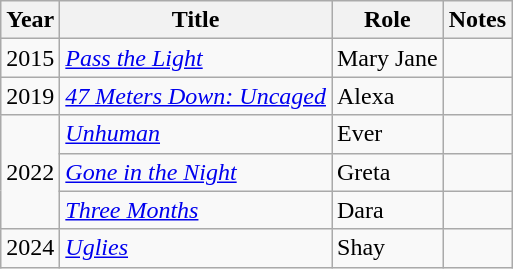<table class="wikitable">
<tr>
<th>Year</th>
<th>Title</th>
<th>Role</th>
<th>Notes</th>
</tr>
<tr>
<td>2015</td>
<td><em><a href='#'>Pass the Light</a></em></td>
<td>Mary Jane</td>
<td></td>
</tr>
<tr>
<td>2019</td>
<td><em><a href='#'>47 Meters Down: Uncaged</a></em></td>
<td>Alexa</td>
<td></td>
</tr>
<tr>
<td rowspan="3">2022</td>
<td><em><a href='#'>Unhuman</a></em></td>
<td>Ever</td>
<td></td>
</tr>
<tr>
<td><em><a href='#'>Gone in the Night</a></em></td>
<td>Greta</td>
<td></td>
</tr>
<tr>
<td><em><a href='#'>Three Months</a></em></td>
<td>Dara</td>
<td></td>
</tr>
<tr>
<td>2024</td>
<td><em><a href='#'>Uglies</a></em></td>
<td>Shay</td>
<td></td>
</tr>
</table>
